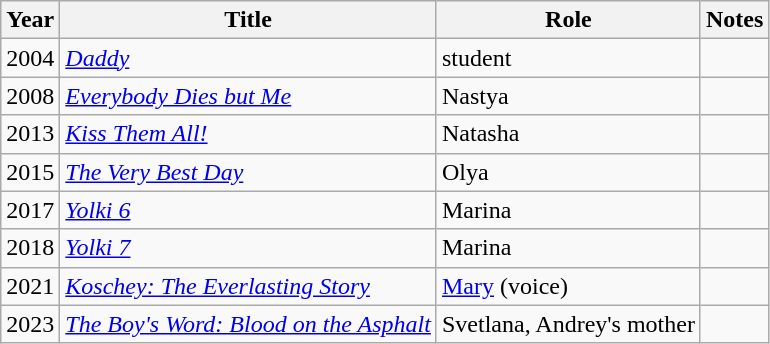<table class="wikitable sortable">
<tr>
<th>Year</th>
<th>Title</th>
<th>Role</th>
<th class="unsortable">Notes</th>
</tr>
<tr>
<td>2004</td>
<td><em><a href='#'>Daddy</a></em></td>
<td>student</td>
<td></td>
</tr>
<tr>
<td>2008</td>
<td><em><a href='#'>Everybody Dies but Me</a></em></td>
<td>Nastya</td>
<td></td>
</tr>
<tr>
<td>2013</td>
<td><em><a href='#'>Kiss Them All!</a></em></td>
<td>Natasha</td>
<td></td>
</tr>
<tr>
<td>2015</td>
<td><em><a href='#'>The Very Best Day</a></em></td>
<td>Olya</td>
<td></td>
</tr>
<tr>
<td>2017</td>
<td><em><a href='#'>Yolki 6</a></em></td>
<td>Marina</td>
<td></td>
</tr>
<tr>
<td>2018</td>
<td><em><a href='#'>Yolki 7</a></em></td>
<td>Marina</td>
<td></td>
</tr>
<tr>
<td>2021</td>
<td><em><a href='#'>Koschey: The Everlasting Story</a></em></td>
<td><a href='#'>Mary</a> (voice)</td>
<td></td>
</tr>
<tr>
<td>2023</td>
<td><em><a href='#'>The Boy's Word: Blood on the Asphalt</a></em></td>
<td>Svetlana, Andrey's mother</td>
<td></td>
</tr>
</table>
